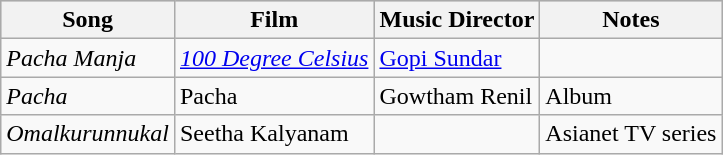<table class="wikitable sortable">
<tr style="background:#ccc; text-align:center;">
<th>Song</th>
<th>Film</th>
<th>Music Director</th>
<th>Notes</th>
</tr>
<tr>
<td><em>Pacha Manja</em></td>
<td><em><a href='#'>100 Degree Celsius</a></em></td>
<td><a href='#'>Gopi Sundar</a></td>
<td></td>
</tr>
<tr>
<td><em>Pacha</em></td>
<td>Pacha</td>
<td>Gowtham Renil</td>
<td>Album</td>
</tr>
<tr>
<td><em>Omalkurunnukal</em></td>
<td>Seetha Kalyanam</td>
<td></td>
<td>Asianet TV series</td>
</tr>
</table>
